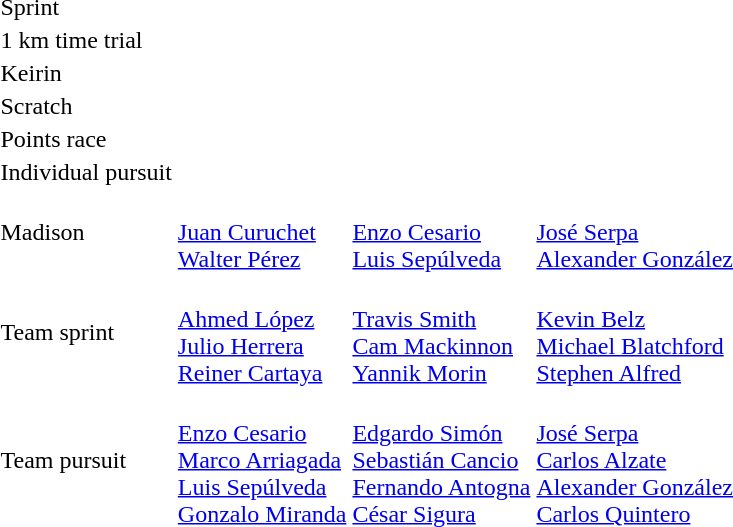<table>
<tr>
<td>Sprint</td>
<td></td>
<td></td>
<td></td>
</tr>
<tr>
<td>1 km time trial</td>
<td></td>
<td></td>
<td></td>
</tr>
<tr>
<td>Keirin</td>
<td></td>
<td></td>
<td></td>
</tr>
<tr>
<td>Scratch</td>
<td></td>
<td></td>
<td></td>
</tr>
<tr>
<td>Points race</td>
<td></td>
<td></td>
<td></td>
</tr>
<tr>
<td>Individual pursuit</td>
<td></td>
<td></td>
<td></td>
</tr>
<tr>
<td>Madison</td>
<td><br><a href='#'>Juan Curuchet</a><br><a href='#'>Walter Pérez</a></td>
<td><br><a href='#'>Enzo Cesario</a><br><a href='#'>Luis Sepúlveda</a></td>
<td><br><a href='#'>José Serpa</a><br><a href='#'>Alexander González</a></td>
</tr>
<tr>
<td>Team sprint</td>
<td><br><a href='#'>Ahmed López</a><br><a href='#'>Julio Herrera</a><br><a href='#'>Reiner Cartaya</a></td>
<td><br><a href='#'>Travis Smith</a><br><a href='#'>Cam Mackinnon</a><br><a href='#'>Yannik Morin</a></td>
<td><br><a href='#'>Kevin Belz</a><br><a href='#'>Michael Blatchford</a><br><a href='#'>Stephen Alfred</a></td>
</tr>
<tr>
<td>Team pursuit</td>
<td><br><a href='#'>Enzo Cesario</a><br><a href='#'>Marco Arriagada</a><br><a href='#'>Luis Sepúlveda</a><br><a href='#'>Gonzalo Miranda</a></td>
<td><br><a href='#'>Edgardo Simón</a><br><a href='#'>Sebastián Cancio</a><br><a href='#'>Fernando Antogna</a><br><a href='#'>César Sigura</a></td>
<td><br><a href='#'>José Serpa</a><br><a href='#'>Carlos Alzate</a><br><a href='#'>Alexander González</a><br><a href='#'>Carlos Quintero</a></td>
</tr>
</table>
